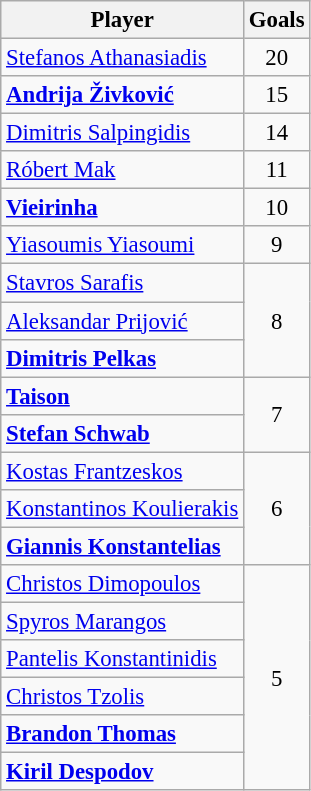<table class="wikitable" style="text-align: left; font-size:95%">
<tr>
<th>Player</th>
<th>Goals</th>
</tr>
<tr>
<td> <a href='#'>Stefanos Athanasiadis</a></td>
<td align=center>20</td>
</tr>
<tr>
<td> <strong><a href='#'>Andrija Živković</a></strong></td>
<td align=center>15</td>
</tr>
<tr>
<td> <a href='#'>Dimitris Salpingidis</a></td>
<td align=center>14</td>
</tr>
<tr>
<td> <a href='#'>Róbert Mak</a></td>
<td align=center>11</td>
</tr>
<tr>
<td> <strong><a href='#'>Vieirinha</a></strong></td>
<td align=center>10</td>
</tr>
<tr>
<td> <a href='#'>Yiasoumis Yiasoumi</a></td>
<td align=center>9</td>
</tr>
<tr>
<td> <a href='#'>Stavros Sarafis</a></td>
<td align=center rowspan=3>8</td>
</tr>
<tr>
<td> <a href='#'>Aleksandar Prijović</a></td>
</tr>
<tr>
<td> <strong><a href='#'>Dimitris Pelkas</a></strong></td>
</tr>
<tr>
<td> <strong><a href='#'>Taison</a></strong></td>
<td align=center rowspan=2>7</td>
</tr>
<tr>
<td> <strong><a href='#'>Stefan Schwab</a></strong></td>
</tr>
<tr>
<td> <a href='#'>Kostas Frantzeskos</a></td>
<td align=center rowspan=3>6</td>
</tr>
<tr>
<td> <a href='#'>Konstantinos Koulierakis</a></td>
</tr>
<tr>
<td> <strong><a href='#'>Giannis Konstantelias</a></strong></td>
</tr>
<tr>
<td> <a href='#'>Christos Dimopoulos</a></td>
<td align=center rowspan=6>5</td>
</tr>
<tr>
<td> <a href='#'>Spyros Marangos</a></td>
</tr>
<tr>
<td> <a href='#'>Pantelis Konstantinidis</a></td>
</tr>
<tr>
<td> <a href='#'>Christos Tzolis</a></td>
</tr>
<tr>
<td> <strong><a href='#'>Brandon Thomas</a></strong></td>
</tr>
<tr>
<td> <strong><a href='#'>Kiril Despodov</a></strong></td>
</tr>
</table>
